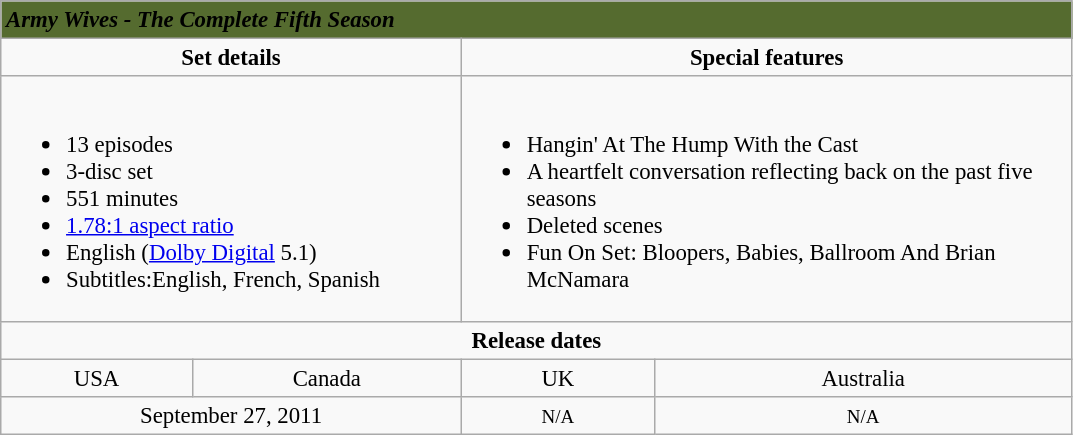<table class="wikitable" style="font-size:95%;">
<tr style="background:#556B2F">
<td colspan="4"><span><strong><em>Army Wives - The Complete Fifth Season</em></strong></span></td>
</tr>
<tr valign="top">
<td align="center" width="300" colspan="2"><strong>Set details</strong></td>
<td colspan="2" width="400" align="center"><strong>Special features</strong></td>
</tr>
<tr valign="top">
<td colspan="2" align="left" width="300"><br><ul><li>13 episodes</li><li>3-disc set</li><li>551 minutes</li><li><a href='#'>1.78:1 aspect ratio</a></li><li>English (<a href='#'>Dolby Digital</a> 5.1)</li><li>Subtitles:English, French, Spanish</li></ul></td>
<td colspan="2" align="left" width="400"><br><ul><li>Hangin' At The Hump With the Cast</li><li>A heartfelt conversation reflecting back on the past five seasons</li><li>Deleted scenes</li><li>Fun On Set: Bloopers, Babies, Ballroom And Brian McNamara</li></ul></td>
</tr>
<tr>
<td colspan="4" align="center"><strong>Release dates</strong></td>
</tr>
<tr>
<td align="center"> USA</td>
<td align="center"> Canada</td>
<td align="center"> UK</td>
<td align="center"> Australia</td>
</tr>
<tr>
<td align="center" colspan="2">September 27, 2011</td>
<td align="center"><small>N/A</small></td>
<td align="center"><small>N/A</small></td>
</tr>
</table>
